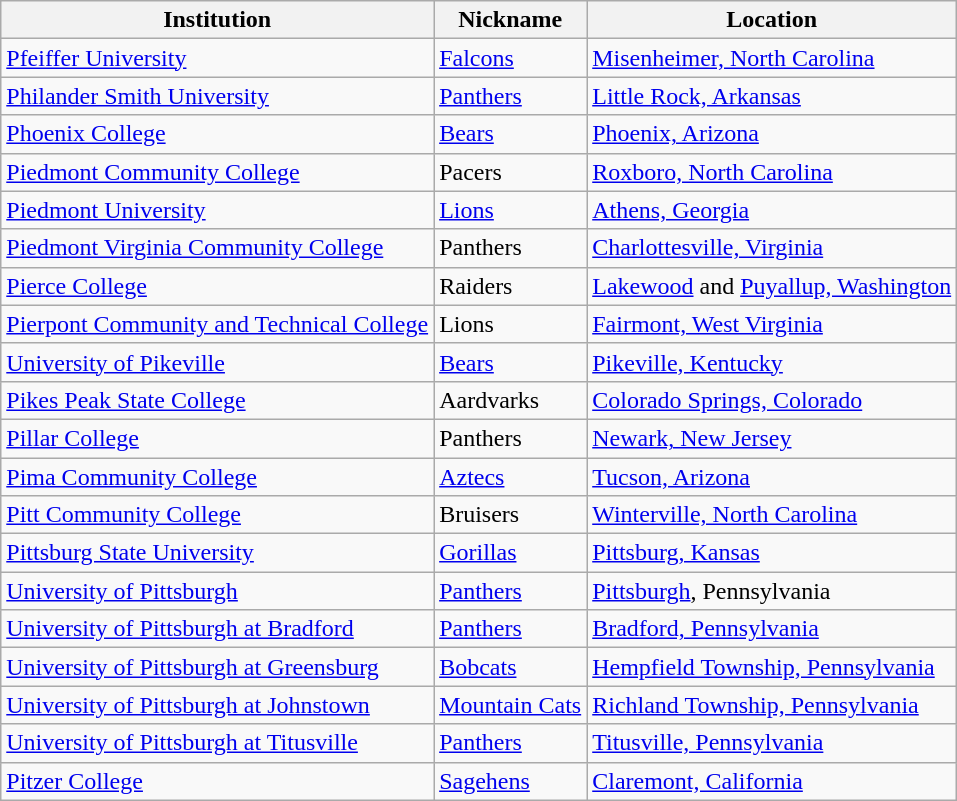<table class="wikitable">
<tr>
<th>Institution</th>
<th>Nickname</th>
<th>Location</th>
</tr>
<tr>
<td><a href='#'>Pfeiffer University</a></td>
<td><a href='#'>Falcons</a></td>
<td><a href='#'>Misenheimer, North Carolina</a></td>
</tr>
<tr>
<td><a href='#'>Philander Smith University</a></td>
<td><a href='#'>Panthers</a></td>
<td><a href='#'>Little Rock, Arkansas</a></td>
</tr>
<tr>
<td><a href='#'>Phoenix College</a></td>
<td><a href='#'>Bears</a></td>
<td><a href='#'>Phoenix, Arizona</a></td>
</tr>
<tr>
<td><a href='#'>Piedmont Community College</a></td>
<td>Pacers</td>
<td><a href='#'>Roxboro, North Carolina</a></td>
</tr>
<tr>
<td><a href='#'>Piedmont University</a></td>
<td><a href='#'>Lions</a></td>
<td><a href='#'>Athens, Georgia</a></td>
</tr>
<tr>
<td><a href='#'>Piedmont Virginia Community College</a></td>
<td>Panthers</td>
<td><a href='#'>Charlottesville, Virginia</a></td>
</tr>
<tr>
<td><a href='#'>Pierce College</a></td>
<td>Raiders</td>
<td><a href='#'>Lakewood</a> and <a href='#'>Puyallup, Washington</a></td>
</tr>
<tr>
<td><a href='#'>Pierpont Community and Technical College</a></td>
<td>Lions</td>
<td><a href='#'>Fairmont, West Virginia</a></td>
</tr>
<tr>
<td><a href='#'>University of Pikeville</a></td>
<td><a href='#'>Bears</a></td>
<td><a href='#'>Pikeville, Kentucky</a></td>
</tr>
<tr>
<td><a href='#'>Pikes Peak State College</a></td>
<td>Aardvarks</td>
<td><a href='#'>Colorado Springs, Colorado</a></td>
</tr>
<tr>
<td><a href='#'>Pillar College</a></td>
<td>Panthers</td>
<td><a href='#'>Newark, New Jersey</a></td>
</tr>
<tr>
<td><a href='#'>Pima Community College</a></td>
<td><a href='#'>Aztecs</a></td>
<td><a href='#'>Tucson, Arizona</a></td>
</tr>
<tr>
<td><a href='#'>Pitt Community College</a></td>
<td>Bruisers</td>
<td><a href='#'>Winterville, North Carolina</a></td>
</tr>
<tr>
<td><a href='#'>Pittsburg State University</a></td>
<td><a href='#'>Gorillas</a></td>
<td><a href='#'>Pittsburg, Kansas</a></td>
</tr>
<tr>
<td><a href='#'>University of Pittsburgh</a></td>
<td><a href='#'>Panthers</a></td>
<td><a href='#'>Pittsburgh</a>, Pennsylvania</td>
</tr>
<tr>
<td><a href='#'>University of Pittsburgh at Bradford</a></td>
<td><a href='#'>Panthers</a></td>
<td><a href='#'>Bradford, Pennsylvania</a></td>
</tr>
<tr>
<td><a href='#'>University of Pittsburgh at Greensburg</a></td>
<td><a href='#'>Bobcats</a></td>
<td><a href='#'>Hempfield Township, Pennsylvania</a></td>
</tr>
<tr>
<td><a href='#'>University of Pittsburgh at Johnstown</a></td>
<td><a href='#'>Mountain Cats</a></td>
<td><a href='#'>Richland Township, Pennsylvania</a></td>
</tr>
<tr>
<td><a href='#'>University of Pittsburgh at Titusville</a></td>
<td><a href='#'>Panthers</a></td>
<td><a href='#'>Titusville, Pennsylvania</a></td>
</tr>
<tr>
<td><a href='#'>Pitzer College</a></td>
<td><a href='#'>Sagehens</a></td>
<td><a href='#'>Claremont, California</a></td>
</tr>
</table>
